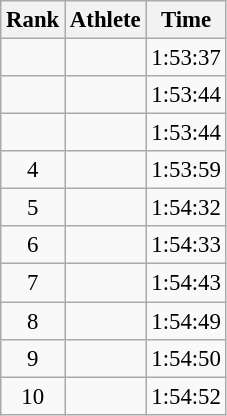<table class="wikitable" style="font-size:95%; text-align:center;">
<tr>
<th>Rank</th>
<th>Athlete</th>
<th>Time</th>
</tr>
<tr>
<td></td>
<td align=left></td>
<td align="center">1:53:37</td>
</tr>
<tr>
<td></td>
<td align=left></td>
<td align="center">1:53:44</td>
</tr>
<tr>
<td></td>
<td align=left></td>
<td align="center">1:53:44</td>
</tr>
<tr>
<td>4</td>
<td align=left></td>
<td align="center">1:53:59</td>
</tr>
<tr>
<td>5</td>
<td align=left></td>
<td align="center">1:54:32</td>
</tr>
<tr>
<td>6</td>
<td align=left></td>
<td align="center">1:54:33</td>
</tr>
<tr>
<td>7</td>
<td align=left></td>
<td align="center">1:54:43</td>
</tr>
<tr>
<td>8</td>
<td align=left></td>
<td align="center">1:54:49</td>
</tr>
<tr>
<td>9</td>
<td align=left></td>
<td align="center">1:54:50</td>
</tr>
<tr>
<td>10</td>
<td align=left></td>
<td align="center">1:54:52</td>
</tr>
</table>
